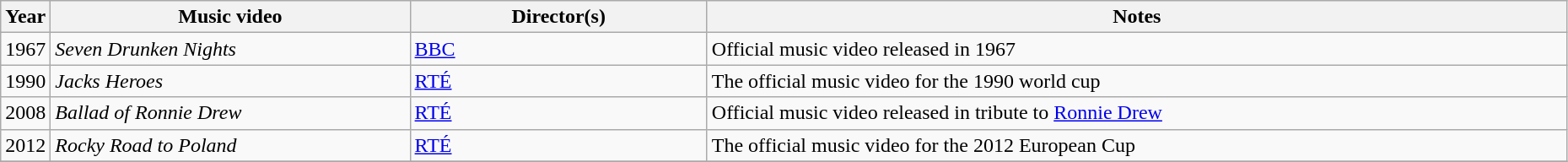<table class="wikitable plainrowheaders" width=98%>
<tr>
<th scope="col" width=3%>Year</th>
<th scope="col" width=23%>Music video</th>
<th scope="col" width=19%>Director(s)</th>
<th scope="col" width=55%>Notes</th>
</tr>
<tr>
<td>1967</td>
<td><em>Seven Drunken Nights</em></td>
<td><a href='#'>BBC</a></td>
<td>Official music video released in 1967</td>
</tr>
<tr>
<td>1990</td>
<td><em>Jacks Heroes</em></td>
<td><a href='#'>RTÉ</a></td>
<td>The official music video for the 1990 world cup</td>
</tr>
<tr>
<td>2008</td>
<td><em>Ballad of Ronnie Drew</em></td>
<td><a href='#'>RTÉ</a></td>
<td>Official music video released in tribute to <a href='#'>Ronnie Drew</a></td>
</tr>
<tr>
<td>2012</td>
<td><em>Rocky Road to Poland</em></td>
<td><a href='#'>RTÉ</a></td>
<td>The official music video for the 2012 European Cup</td>
</tr>
<tr>
</tr>
</table>
